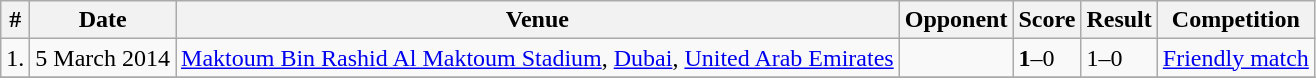<table class="wikitable" border="1">
<tr>
<th>#</th>
<th>Date</th>
<th>Venue</th>
<th>Opponent</th>
<th>Score</th>
<th>Result</th>
<th>Competition</th>
</tr>
<tr>
<td>1.</td>
<td>5 March 2014</td>
<td><a href='#'>Maktoum Bin Rashid Al Maktoum Stadium</a>, <a href='#'>Dubai</a>, <a href='#'>United Arab Emirates</a></td>
<td></td>
<td><strong>1</strong>–0</td>
<td>1–0</td>
<td><a href='#'>Friendly match</a></td>
</tr>
<tr>
</tr>
</table>
